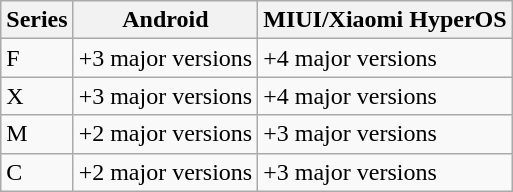<table class="wikitable">
<tr>
<th>Series</th>
<th>Android</th>
<th>MIUI/Xiaomi HyperOS</th>
</tr>
<tr>
<td>F</td>
<td>+3 major versions</td>
<td>+4 major versions</td>
</tr>
<tr>
<td>X</td>
<td>+3 major versions</td>
<td>+4 major versions</td>
</tr>
<tr>
<td>M</td>
<td>+2 major versions</td>
<td>+3 major versions</td>
</tr>
<tr>
<td>C</td>
<td>+2 major versions</td>
<td>+3 major versions</td>
</tr>
</table>
